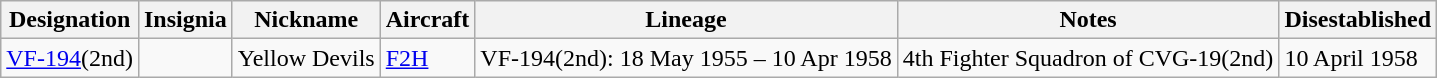<table class="wikitable">
<tr>
<th>Designation</th>
<th>Insignia</th>
<th>Nickname</th>
<th>Aircraft</th>
<th>Lineage</th>
<th>Notes</th>
<th>Disestablished</th>
</tr>
<tr>
<td><a href='#'>VF-194</a>(2nd)</td>
<td></td>
<td>Yellow Devils</td>
<td><a href='#'>F2H</a></td>
<td style="white-space: nowrap;">VF-194(2nd): 18 May 1955 – 10 Apr 1958</td>
<td>4th Fighter Squadron of CVG-19(2nd)</td>
<td>10 April 1958</td>
</tr>
</table>
